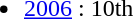<table border="0" cellpadding="2">
<tr valign="top">
<td><br><ul><li><a href='#'>2006</a> : 10th</li></ul></td>
</tr>
</table>
